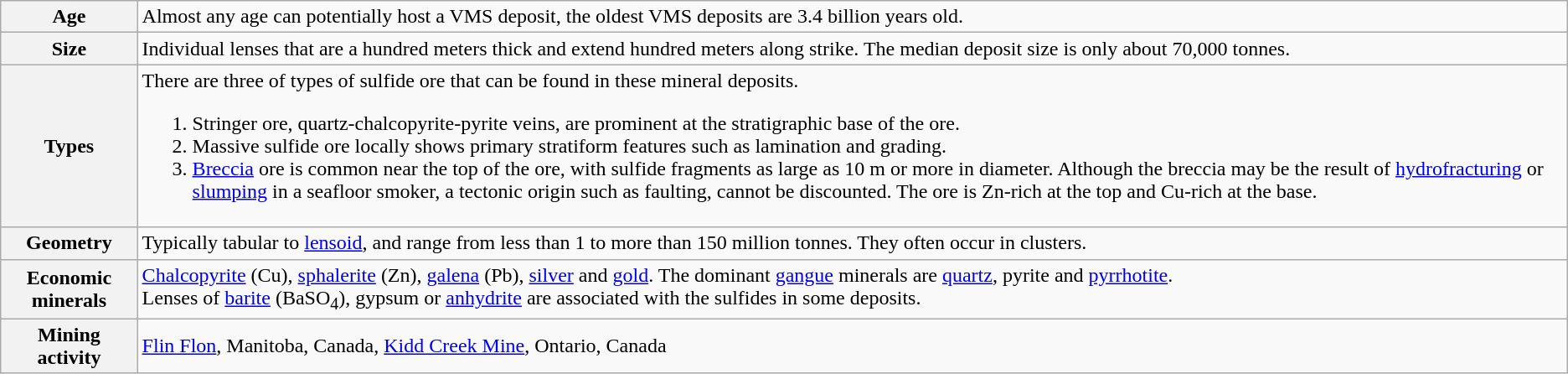<table class="wikitable">
<tr>
<th>Age</th>
<td>Almost any age can potentially host a VMS deposit, the oldest VMS deposits are 3.4 billion years old.</td>
</tr>
<tr>
<th>Size</th>
<td>Individual lenses that are a hundred meters thick and extend hundred meters along strike. The median deposit size is only about 70,000 tonnes.</td>
</tr>
<tr>
<th>Types</th>
<td>There are three of types of sulfide ore that can be found in these mineral deposits.<br><ol><li>Stringer ore, quartz-chalcopyrite-pyrite veins, are prominent at the stratigraphic base of the ore.</li><li>Massive sulfide ore locally shows primary stratiform features such as lamination and grading.</li><li><a href='#'>Breccia</a> ore is common near the top of the ore, with sulfide fragments as large as 10 m or more in diameter.  Although the breccia may be the result of <a href='#'>hydrofracturing</a>  or <a href='#'>slumping</a> in a seafloor smoker, a tectonic origin such as faulting, cannot be discounted. The ore is Zn-rich at the top and Cu-rich at the base.</li></ol></td>
</tr>
<tr>
<th>Geometry</th>
<td>Typically tabular to <a href='#'>lensoid</a>, and range from less than 1 to more than 150 million tonnes. They often occur in clusters.</td>
</tr>
<tr>
<th>Economic minerals</th>
<td><a href='#'>Chalcopyrite</a> (Cu), <a href='#'>sphalerite</a> (Zn), <a href='#'>galena</a> (Pb), <a href='#'>silver</a> and <a href='#'>gold</a>. The dominant <a href='#'>gangue</a> minerals are <a href='#'>quartz</a>, pyrite and <a href='#'>pyrrhotite</a>.<br>Lenses of <a href='#'>barite</a> (BaSO<sub>4</sub>), gypsum or <a href='#'>anhydrite</a> are associated with the sulfides in some deposits.</td>
</tr>
<tr>
<th>Mining activity</th>
<td><a href='#'>Flin Flon</a>, Manitoba, Canada, <a href='#'>Kidd Creek Mine</a>, Ontario, Canada</td>
</tr>
</table>
